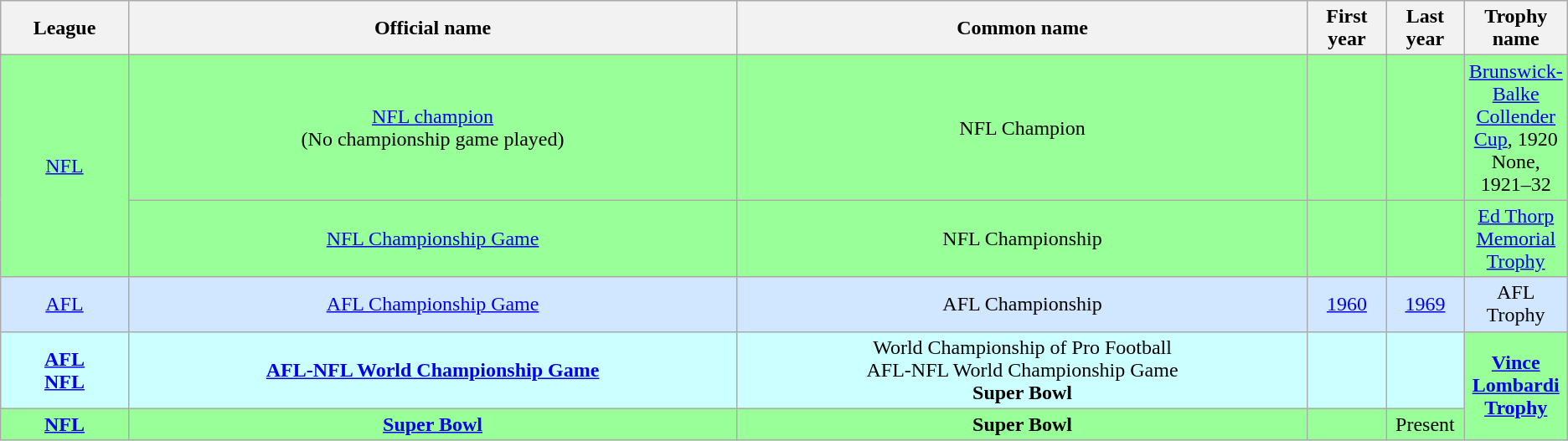<table class="wikitable" style="text-align: center;">
<tr>
<th>League</th>
<th>Official name</th>
<th>Common name</th>
<th width=5%>First year</th>
<th width=5%>Last year</th>
<th width=5%>Trophy name</th>
</tr>
<tr style="background:#9f9;">
<td rowspan="2"><a href='#'>NFL</a></td>
<td><a href='#'>NFL champion</a> <br>(No championship game played)</td>
<td>NFL Champion</td>
<td></td>
<td></td>
<td><a href='#'>Brunswick-Balke Collender Cup</a>, 1920 <br>None, 1921–32</td>
</tr>
<tr style="background:#9f9;">
<td><a href='#'>NFL Championship Game</a></td>
<td>NFL Championship</td>
<td></td>
<td></td>
<td><a href='#'>Ed Thorp Memorial Trophy</a></td>
</tr>
<tr style="background:#d0e7ff;">
<td><a href='#'>AFL</a></td>
<td><a href='#'>AFL Championship Game</a></td>
<td>AFL Championship</td>
<td><a href='#'>1960</a></td>
<td><a href='#'>1969</a></td>
<td>AFL Trophy</td>
</tr>
<tr style="background:#cff;">
<td><strong><a href='#'>AFL</a></strong><br><strong><a href='#'>NFL</a></strong></td>
<td><strong><a href='#'>AFL-NFL World Championship Game</a></strong><br></td>
<td>World Championship of Pro Football<br>AFL-NFL World Championship Game<br><strong>Super Bowl</strong></td>
<td></td>
<td></td>
<td style="background:#9f9;" rowspan="2"><strong><a href='#'>Vince Lombardi Trophy</a></strong></td>
</tr>
<tr style="background:#9f9;">
<td><strong><a href='#'>NFL</a></strong></td>
<td><strong><a href='#'>Super Bowl</a></strong></td>
<td><strong>Super Bowl</strong></td>
<td></td>
<td>Present</td>
</tr>
</table>
